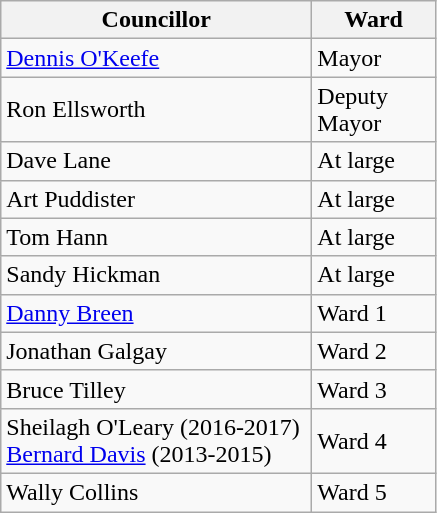<table class="wikitable">
<tr>
<th bgcolor="#DDDDFF" width="200px">Councillor</th>
<th bgcolor="#DDDDFF" width="75px">Ward</th>
</tr>
<tr>
<td><a href='#'>Dennis O'Keefe</a></td>
<td>Mayor</td>
</tr>
<tr>
<td>Ron Ellsworth</td>
<td>Deputy Mayor</td>
</tr>
<tr>
<td>Dave Lane</td>
<td>At large</td>
</tr>
<tr>
<td>Art Puddister</td>
<td>At large</td>
</tr>
<tr>
<td>Tom Hann</td>
<td>At large</td>
</tr>
<tr>
<td>Sandy Hickman</td>
<td>At large</td>
</tr>
<tr>
<td><a href='#'>Danny Breen</a></td>
<td>Ward 1</td>
</tr>
<tr>
<td>Jonathan Galgay</td>
<td>Ward 2</td>
</tr>
<tr>
<td>Bruce Tilley</td>
<td>Ward 3</td>
</tr>
<tr>
<td>Sheilagh O'Leary (2016-2017) <br> <a href='#'>Bernard Davis</a> (2013-2015)</td>
<td>Ward 4</td>
</tr>
<tr>
<td>Wally Collins</td>
<td>Ward 5</td>
</tr>
</table>
